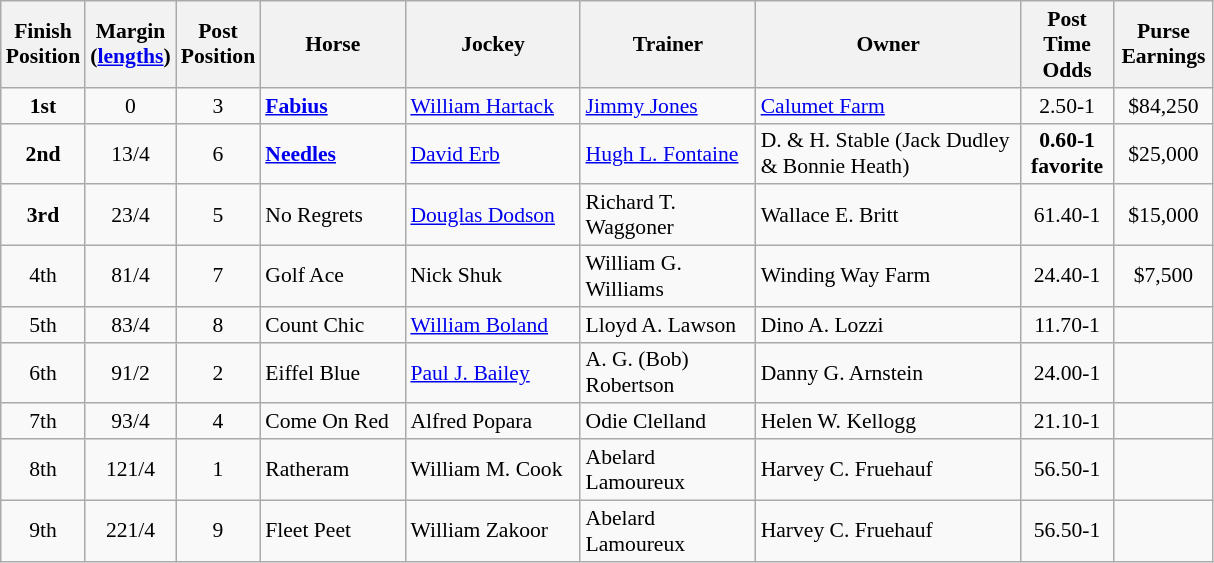<table class="wikitable sortable" | border="2" cellpadding="1" style="border-collapse: collapse; font-size:90%">
<tr>
<th width="45px">Finish <br> Position</th>
<th width="45px">Margin<br> <span>(<a href='#'>lengths</a>)</span></th>
<th width="40px">Post <br> Position</th>
<th width="90px">Horse</th>
<th width="110px">Jockey</th>
<th width="110px">Trainer</th>
<th width="170px">Owner</th>
<th width="55px">Post Time <br> Odds</th>
<th width="60px">Purse <br> Earnings</th>
</tr>
<tr>
<td align=center><strong>1<span>st</span></strong></td>
<td align=center>0</td>
<td align=center>3</td>
<td><strong><a href='#'>Fabius</a></strong></td>
<td><a href='#'>William Hartack</a></td>
<td><a href='#'>Jimmy Jones</a></td>
<td><a href='#'>Calumet Farm</a></td>
<td align=center>2.50-1</td>
<td align=center>$84,250</td>
</tr>
<tr>
<td align=center><strong>2<span>nd</span></strong></td>
<td align=center>1<span>3/4</span></td>
<td align=center>6</td>
<td><strong><a href='#'>Needles</a></strong></td>
<td><a href='#'>David Erb</a></td>
<td><a href='#'>Hugh L. Fontaine</a></td>
<td>D. & H. Stable (Jack Dudley & Bonnie Heath)</td>
<td align=center><strong>0.60-1</strong> <br><strong><span>favorite</span></strong></td>
<td align=center>$25,000</td>
</tr>
<tr>
<td align=center><strong>3<span>rd</span></strong></td>
<td align=center>2<span>3/4</span></td>
<td align=center>5</td>
<td>No Regrets</td>
<td><a href='#'>Douglas Dodson</a></td>
<td>Richard T. Waggoner</td>
<td>Wallace E. Britt</td>
<td align=center>61.40-1</td>
<td align=center>$15,000</td>
</tr>
<tr>
<td align=center>4<span>th</span></td>
<td align=center>8<span>1/4</span></td>
<td align=center>7</td>
<td>Golf Ace</td>
<td>Nick Shuk</td>
<td>William G. Williams</td>
<td>Winding Way Farm</td>
<td align=center>24.40-1</td>
<td align=center>$7,500</td>
</tr>
<tr>
<td align=center>5<span>th</span></td>
<td align=center>8<span>3/4</span></td>
<td align=center>8</td>
<td>Count Chic</td>
<td><a href='#'>William Boland</a></td>
<td>Lloyd A. Lawson</td>
<td>Dino A. Lozzi</td>
<td align=center>11.70-1</td>
<td align=center></td>
</tr>
<tr>
<td align=center>6<span>th</span></td>
<td align=center>9<span>1/2</span></td>
<td align=center>2</td>
<td>Eiffel Blue</td>
<td><a href='#'>Paul J. Bailey</a></td>
<td>A. G. (Bob) Robertson</td>
<td>Danny G. Arnstein</td>
<td align=center>24.00-1</td>
<td></td>
</tr>
<tr>
<td align=center>7<span>th</span></td>
<td align=center>9<span>3/4</span></td>
<td align=center>4</td>
<td>Come On Red</td>
<td>Alfred Popara</td>
<td>Odie Clelland</td>
<td>Helen W. Kellogg</td>
<td align=center>21.10-1</td>
<td></td>
</tr>
<tr>
<td align=center>8<span>th</span></td>
<td align=center>12<span>1/4</span></td>
<td align=center>1</td>
<td>Ratheram</td>
<td>William M. Cook</td>
<td>Abelard Lamoureux</td>
<td>Harvey C. Fruehauf</td>
<td align=center>56.50-1</td>
<td></td>
</tr>
<tr>
<td align=center>9<span>th</span></td>
<td align=center>22<span>1/4</span></td>
<td align=center>9</td>
<td>Fleet Peet</td>
<td>William Zakoor</td>
<td>Abelard Lamoureux</td>
<td>Harvey C. Fruehauf</td>
<td align=center>56.50-1</td>
<td></td>
</tr>
</table>
